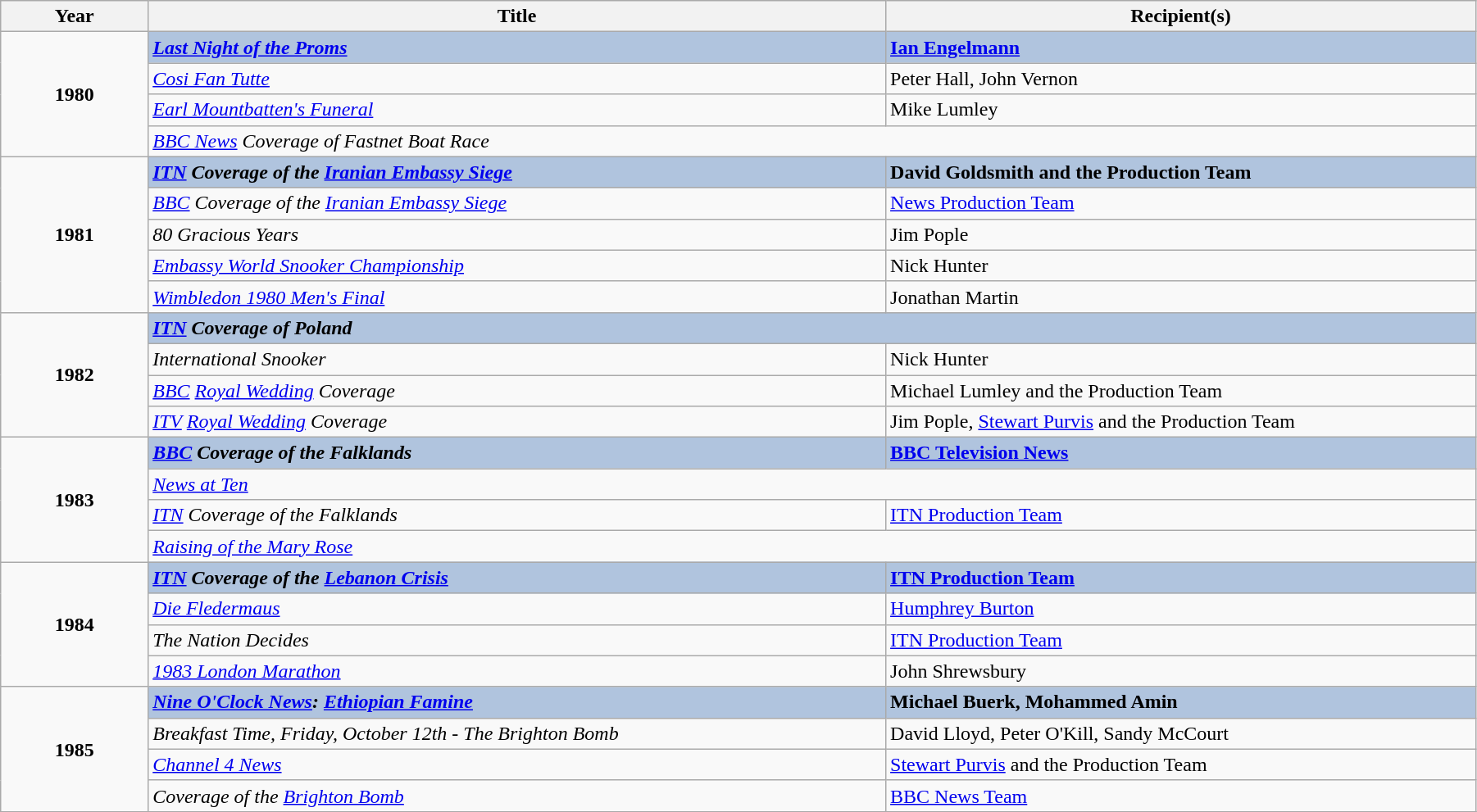<table class="wikitable" width="95%">
<tr>
<th width=5%>Year</th>
<th width=25%><strong>Title</strong></th>
<th width=20%><strong>Recipient(s)</strong></th>
</tr>
<tr>
<td rowspan="4" style="text-align:center;"><strong>1980</strong></td>
<td style="background:#B0C4DE;"><strong><em><a href='#'>Last Night of the Proms</a></em></strong></td>
<td style="background:#B0C4DE;"><strong><a href='#'>Ian Engelmann</a></strong></td>
</tr>
<tr>
<td><em><a href='#'>Cosi Fan Tutte</a></em></td>
<td>Peter Hall, John Vernon</td>
</tr>
<tr>
<td><em><a href='#'>Earl Mountbatten's Funeral</a></em></td>
<td>Mike Lumley</td>
</tr>
<tr>
<td colspan="2"><em><a href='#'>BBC News</a> Coverage of Fastnet Boat Race</em></td>
</tr>
<tr>
<td rowspan="5" style="text-align:center;"><strong>1981</strong></td>
<td style="background:#B0C4DE;"><strong><em><a href='#'>ITN</a> Coverage of the <a href='#'>Iranian Embassy Siege</a></em></strong></td>
<td style="background:#B0C4DE;"><strong>David Goldsmith and the Production Team</strong></td>
</tr>
<tr>
<td><em><a href='#'>BBC</a> Coverage of the <a href='#'>Iranian Embassy Siege</a></em></td>
<td><a href='#'>News Production Team</a></td>
</tr>
<tr>
<td><em>80 Gracious Years</em></td>
<td>Jim Pople</td>
</tr>
<tr>
<td><em><a href='#'>Embassy World Snooker Championship</a></em></td>
<td>Nick Hunter</td>
</tr>
<tr>
<td><em><a href='#'>Wimbledon 1980 Men's Final</a></em></td>
<td>Jonathan Martin</td>
</tr>
<tr>
<td rowspan="4" style="text-align:center;"><strong>1982</strong></td>
<td colspan="2" style="background:#B0C4DE;"><strong><em><a href='#'>ITN</a> Coverage of Poland</em></strong></td>
</tr>
<tr>
<td><em>International Snooker</em></td>
<td>Nick Hunter</td>
</tr>
<tr>
<td><em><a href='#'>BBC</a> <a href='#'>Royal Wedding</a> Coverage</em></td>
<td>Michael Lumley and the Production Team</td>
</tr>
<tr>
<td><em><a href='#'>ITV</a> <a href='#'>Royal Wedding</a> Coverage</em></td>
<td>Jim Pople, <a href='#'>Stewart Purvis</a> and the Production Team</td>
</tr>
<tr>
<td rowspan="4" style="text-align:center;"><strong>1983</strong></td>
<td style="background:#B0C4DE;"><strong><em><a href='#'>BBC</a> Coverage of the Falklands</em></strong></td>
<td style="background:#B0C4DE;"><strong><a href='#'>BBC Television News</a></strong></td>
</tr>
<tr>
<td colspan="2"><em><a href='#'>News at Ten</a></em></td>
</tr>
<tr>
<td><em><a href='#'>ITN</a> Coverage of the Falklands</em></td>
<td><a href='#'>ITN Production Team</a></td>
</tr>
<tr>
<td colspan="2"><em><a href='#'>Raising of the Mary Rose</a></em></td>
</tr>
<tr>
<td rowspan="4" style="text-align:center;"><strong>1984</strong></td>
<td style="background:#B0C4DE;"><strong><em><a href='#'>ITN</a> Coverage of the <a href='#'>Lebanon Crisis</a></em></strong></td>
<td style="background:#B0C4DE;"><strong><a href='#'>ITN Production Team</a></strong></td>
</tr>
<tr>
<td><em><a href='#'>Die Fledermaus</a></em></td>
<td><a href='#'>Humphrey Burton</a></td>
</tr>
<tr>
<td><em>The Nation Decides</em></td>
<td><a href='#'>ITN Production Team</a></td>
</tr>
<tr>
<td><em><a href='#'>1983 London Marathon</a></em></td>
<td>John Shrewsbury</td>
</tr>
<tr>
<td rowspan="4" style="text-align:center;"><strong>1985</strong></td>
<td style="background:#B0C4DE;"><strong><em><a href='#'>Nine O'Clock News</a>: <a href='#'>Ethiopian Famine</a></em></strong></td>
<td style="background:#B0C4DE;"><strong>Michael Buerk, Mohammed Amin</strong></td>
</tr>
<tr>
<td><em>Breakfast Time, Friday, October 12th - The Brighton Bomb</em></td>
<td>David Lloyd, Peter O'Kill, Sandy McCourt</td>
</tr>
<tr>
<td><em><a href='#'>Channel 4 News</a></em></td>
<td><a href='#'>Stewart Purvis</a> and the Production Team</td>
</tr>
<tr>
<td><em>Coverage of the <a href='#'>Brighton Bomb</a></em></td>
<td><a href='#'>BBC News Team</a></td>
</tr>
<tr>
</tr>
</table>
